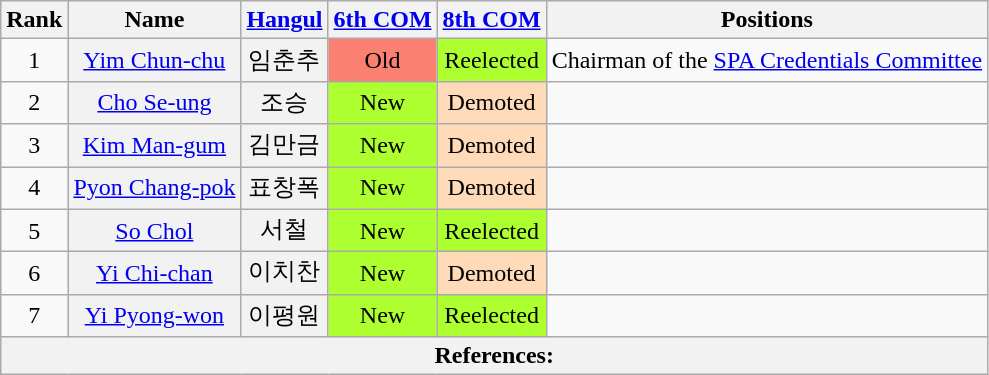<table class="wikitable sortable">
<tr>
<th>Rank</th>
<th>Name</th>
<th class="unsortable"><a href='#'>Hangul</a></th>
<th><a href='#'>6th COM</a></th>
<th><a href='#'>8th COM</a></th>
<th>Positions</th>
</tr>
<tr>
<td align="center">1</td>
<th align="center" scope="row" style="font-weight:normal;"><a href='#'>Yim Chun-chu</a></th>
<th align="center" scope="row" style="font-weight:normal;">임춘추</th>
<td style="background: Salmon" align="center">Old</td>
<td align="center" style="background: GreenYellow">Reelected</td>
<td>Chairman of the <a href='#'>SPA Credentials Committee</a></td>
</tr>
<tr>
<td align="center">2</td>
<th align="center" scope="row" style="font-weight:normal;"><a href='#'>Cho Se-ung</a></th>
<th align="center" scope="row" style="font-weight:normal;">조승</th>
<td align="center" style="background: GreenYellow">New</td>
<td style="background: PeachPuff" align="center">Demoted</td>
<td></td>
</tr>
<tr>
<td align="center">3</td>
<th align="center" scope="row" style="font-weight:normal;"><a href='#'>Kim Man-gum</a></th>
<th align="center" scope="row" style="font-weight:normal;">김만금</th>
<td align="center" style="background: GreenYellow">New</td>
<td style="background: PeachPuff" align="center">Demoted</td>
<td></td>
</tr>
<tr>
<td align="center">4</td>
<th align="center" scope="row" style="font-weight:normal;"><a href='#'>Pyon Chang-pok</a></th>
<th align="center" scope="row" style="font-weight:normal;">표창폭</th>
<td align="center" style="background: GreenYellow">New</td>
<td style="background: PeachPuff" align="center">Demoted</td>
<td></td>
</tr>
<tr>
<td align="center">5</td>
<th align="center" scope="row" style="font-weight:normal;"><a href='#'>So Chol</a></th>
<th align="center" scope="row" style="font-weight:normal;">서철</th>
<td align="center" style="background: GreenYellow">New</td>
<td align="center" style="background: GreenYellow">Reelected</td>
<td></td>
</tr>
<tr>
<td align="center">6</td>
<th align="center" scope="row" style="font-weight:normal;"><a href='#'>Yi Chi-chan</a></th>
<th align="center" scope="row" style="font-weight:normal;">이치찬</th>
<td align="center" style="background: GreenYellow">New</td>
<td style="background: PeachPuff" align="center">Demoted</td>
<td></td>
</tr>
<tr>
<td align="center">7</td>
<th align="center" scope="row" style="font-weight:normal;"><a href='#'>Yi Pyong-won</a></th>
<th align="center" scope="row" style="font-weight:normal;">이평원</th>
<td align="center" style="background: GreenYellow">New</td>
<td align="center" style="background: GreenYellow">Reelected</td>
<td></td>
</tr>
<tr>
<th colspan="6" unsortable><strong>References:</strong><br></th>
</tr>
</table>
